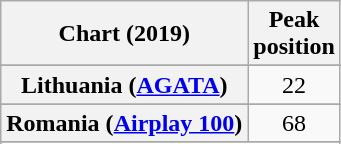<table class="wikitable sortable plainrowheaders" style="text-align:center">
<tr>
<th scope="col">Chart (2019)</th>
<th scope="col">Peak<br>position</th>
</tr>
<tr>
</tr>
<tr>
</tr>
<tr>
</tr>
<tr>
</tr>
<tr>
</tr>
<tr>
</tr>
<tr>
</tr>
<tr>
</tr>
<tr>
<th scope="row">Lithuania (<a href='#'>AGATA</a>)</th>
<td>22</td>
</tr>
<tr>
</tr>
<tr>
</tr>
<tr>
</tr>
<tr>
<th scope="row">Romania (<a href='#'>Airplay 100</a>)</th>
<td>68</td>
</tr>
<tr>
</tr>
<tr>
</tr>
<tr>
</tr>
<tr>
</tr>
<tr>
</tr>
</table>
